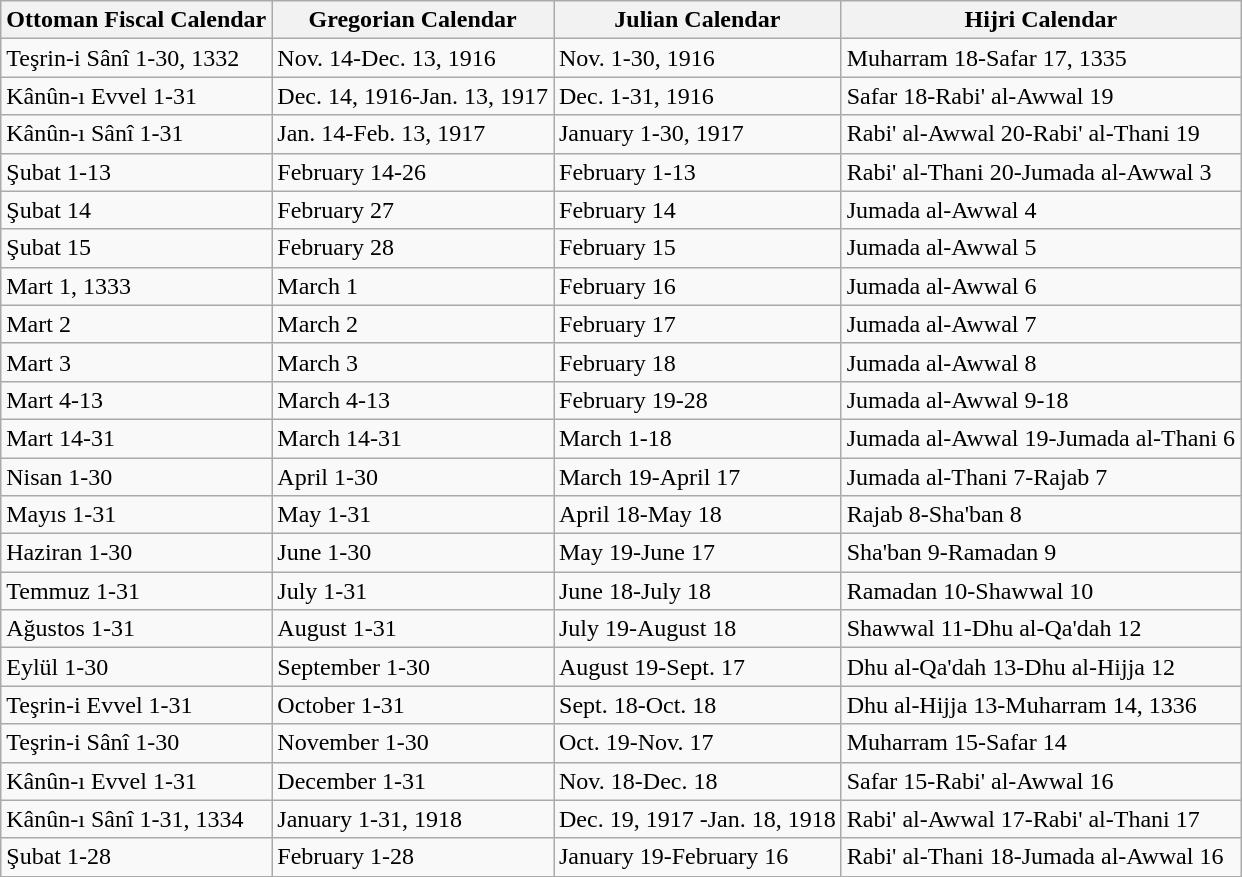<table class="wikitable" style="vertical-align:middle;">
<tr>
<th>Ottoman Fiscal Calendar</th>
<th>Gregorian Calendar</th>
<th>Julian Calendar</th>
<th>Hijri Calendar</th>
</tr>
<tr>
<td>Teşrin-i Sânî 1-30, 1332</td>
<td>Nov. 14-Dec. 13, 1916</td>
<td>Nov. 1-30, 1916</td>
<td>Muharram 18-Safar 17, 1335</td>
</tr>
<tr>
<td>Kânûn-ı Evvel 1-31</td>
<td>Dec. 14, 1916-Jan. 13, 1917</td>
<td>Dec. 1-31, 1916</td>
<td>Safar 18-Rabi' al-Awwal 19</td>
</tr>
<tr>
<td>Kânûn-ı Sânî 1-31</td>
<td>Jan. 14-Feb. 13, 1917</td>
<td>January 1-30, 1917</td>
<td>Rabi' al-Awwal 20-Rabi' al-Thani 19</td>
</tr>
<tr>
<td>Şubat 1-13</td>
<td>February 14-26</td>
<td>February 1-13</td>
<td>Rabi' al-Thani 20-Jumada al-Awwal 3</td>
</tr>
<tr>
<td>Şubat 14</td>
<td>February 27</td>
<td>February 14</td>
<td>Jumada al-Awwal 4</td>
</tr>
<tr>
<td>Şubat 15</td>
<td>February 28</td>
<td>February 15</td>
<td>Jumada al-Awwal 5</td>
</tr>
<tr>
<td>Mart 1, 1333</td>
<td>March 1</td>
<td>February 16</td>
<td>Jumada al-Awwal 6</td>
</tr>
<tr>
<td>Mart 2</td>
<td>March 2</td>
<td>February 17</td>
<td>Jumada al-Awwal 7</td>
</tr>
<tr>
<td>Mart 3</td>
<td>March 3</td>
<td>February 18</td>
<td>Jumada al-Awwal 8</td>
</tr>
<tr>
<td>Mart 4-13</td>
<td>March 4-13</td>
<td>February 19-28</td>
<td>Jumada al-Awwal 9-18</td>
</tr>
<tr>
<td>Mart 14-31</td>
<td>March 14-31</td>
<td>March 1-18</td>
<td>Jumada al-Awwal 19-Jumada al-Thani 6</td>
</tr>
<tr>
<td>Nisan 1-30</td>
<td>April 1-30</td>
<td>March 19-April 17</td>
<td>Jumada al-Thani 7-Rajab 7</td>
</tr>
<tr>
<td>Mayıs 1-31</td>
<td>May 1-31</td>
<td>April 18-May 18</td>
<td>Rajab 8-Sha'ban 8</td>
</tr>
<tr>
<td>Haziran 1-30</td>
<td>June 1-30</td>
<td>May 19-June 17</td>
<td>Sha'ban 9-Ramadan 9</td>
</tr>
<tr>
<td>Temmuz 1-31</td>
<td>July 1-31</td>
<td>June 18-July 18</td>
<td>Ramadan 10-Shawwal 10</td>
</tr>
<tr>
<td>Ağustos 1-31</td>
<td>August 1-31</td>
<td>July 19-August 18</td>
<td>Shawwal 11-Dhu al-Qa'dah 12</td>
</tr>
<tr>
<td>Eylül 1-30</td>
<td>September 1-30</td>
<td>August 19-Sept. 17</td>
<td>Dhu al-Qa'dah 13-Dhu al-Hijja 12</td>
</tr>
<tr>
<td>Teşrin-i Evvel 1-31</td>
<td>October 1-31</td>
<td>Sept. 18-Oct. 18</td>
<td>Dhu al-Hijja 13-Muharram 14, 1336</td>
</tr>
<tr>
<td>Teşrin-i Sânî 1-30</td>
<td>November 1-30</td>
<td>Oct. 19-Nov. 17</td>
<td>Muharram 15-Safar 14</td>
</tr>
<tr>
<td>Kânûn-ı Evvel 1-31</td>
<td>December 1-31</td>
<td>Nov. 18-Dec. 18</td>
<td>Safar 15-Rabi' al-Awwal 16</td>
</tr>
<tr>
<td>Kânûn-ı Sânî 1-31, 1334</td>
<td>January 1-31, 1918</td>
<td>Dec. 19, 1917 -Jan. 18, 1918</td>
<td>Rabi' al-Awwal 17-Rabi' al-Thani 17</td>
</tr>
<tr>
<td>Şubat 1-28</td>
<td>February 1-28</td>
<td>January 19-February 16</td>
<td>Rabi' al-Thani 18-Jumada al-Awwal 16</td>
</tr>
</table>
